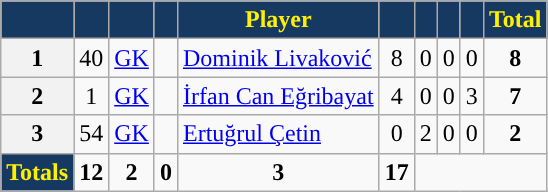<table class="wikitable" style="text-align:center">
<tr>
<th style="background:#163962; color:#FFF000; "></th>
<th style="background:#163962; color:#FFF000; "></th>
<th style="background:#163962; color:#FFF000; "></th>
<th style="background:#163962; color:#FFF000; "></th>
<th style="background:#163962; color:#FFF000; ">Player</th>
<th style="background:#163962; color:#FFF000; "></th>
<th style="background:#163962; color:#FFF000; "></th>
<th style="background:#163962; color:#FFF000; "></th>
<th style="background:#163962; color:#FFF000; "></th>
<th style="background:#163962; color:#FFF000; ">Total</th>
</tr>
<tr>
<th>1</th>
<td>40</td>
<td><a href='#'>GK</a></td>
<td></td>
<td align=left><a href='#'>Dominik Livaković</a></td>
<td>8</td>
<td>0</td>
<td>0</td>
<td>0</td>
<td><strong>8</strong></td>
</tr>
<tr>
<th>2</th>
<td>1</td>
<td><a href='#'>GK</a></td>
<td></td>
<td align=left><a href='#'>İrfan Can Eğribayat</a></td>
<td>4</td>
<td>0</td>
<td>0</td>
<td>3</td>
<td><strong>7</strong></td>
</tr>
<tr>
<th>3</th>
<td>54</td>
<td><a href='#'>GK</a></td>
<td></td>
<td align=left><a href='#'>Ertuğrul Çetin</a></td>
<td>0</td>
<td>2</td>
<td>0</td>
<td>0</td>
<td><strong>2</strong></td>
</tr>
<tr>
<td style="background:#163962; color:#FFF000; "><strong>Totals</strong></td>
<td><strong>12</strong></td>
<td><strong>2</strong></td>
<td><strong>0</strong></td>
<td><strong>3</strong></td>
<td><strong>17</strong></td>
</tr>
</table>
